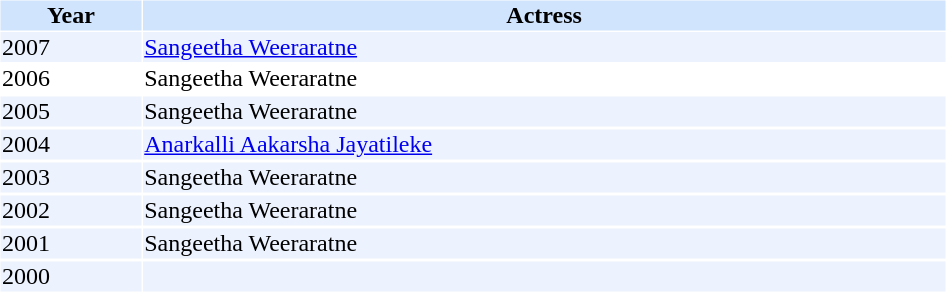<table cellspacing="1" cellpadding="1" border="0" width="50%">
<tr bgcolor="#d1e4fd">
<th>Year</th>
<th>Actress</th>
</tr>
<tr bgcolor=#edf3fe>
<td>2007</td>
<td><a href='#'>Sangeetha Weeraratne</a></td>
</tr>
<tr>
<td>2006</td>
<td>Sangeetha Weeraratne</td>
</tr>
<tr>
</tr>
<tr bgcolor=#edf3fe>
<td>2005</td>
<td>Sangeetha Weeraratne</td>
</tr>
<tr>
</tr>
<tr bgcolor=#edf3fe>
<td>2004</td>
<td><a href='#'>Anarkalli Aakarsha Jayatileke</a></td>
</tr>
<tr>
</tr>
<tr bgcolor=#edf3fe>
<td>2003</td>
<td>Sangeetha Weeraratne</td>
</tr>
<tr>
</tr>
<tr bgcolor=#edf3fe>
<td>2002</td>
<td>Sangeetha Weeraratne</td>
</tr>
<tr>
</tr>
<tr bgcolor=#edf3fe>
<td>2001</td>
<td>Sangeetha Weeraratne</td>
</tr>
<tr>
</tr>
<tr bgcolor=#edf3fe>
<td>2000</td>
<td></td>
</tr>
<tr>
</tr>
</table>
